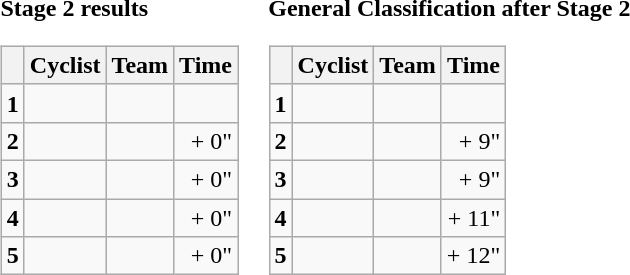<table>
<tr>
<td><strong>Stage 2 results</strong><br><table class="wikitable">
<tr>
<th></th>
<th>Cyclist</th>
<th>Team</th>
<th>Time</th>
</tr>
<tr>
<td><strong>1</strong></td>
<td><strong></strong></td>
<td></td>
<td align="right"></td>
</tr>
<tr>
<td><strong>2</strong></td>
<td></td>
<td></td>
<td align="right">+ 0"</td>
</tr>
<tr>
<td><strong>3</strong></td>
<td></td>
<td></td>
<td align="right">+ 0"</td>
</tr>
<tr>
<td><strong>4</strong></td>
<td></td>
<td></td>
<td align="right">+ 0"</td>
</tr>
<tr>
<td><strong>5</strong></td>
<td>  </td>
<td></td>
<td align="right">+ 0"</td>
</tr>
</table>
</td>
<td><strong>General Classification after Stage 2</strong><br><table class="wikitable">
<tr>
<th></th>
<th>Cyclist</th>
<th>Team</th>
<th>Time</th>
</tr>
<tr>
<td><strong>1</strong></td>
<td></td>
<td><strong></strong></td>
<td align="right"></td>
</tr>
<tr>
<td><strong>2</strong></td>
<td></td>
<td></td>
<td align="right">+ 9"</td>
</tr>
<tr>
<td><strong>3</strong></td>
<td></td>
<td></td>
<td align="right">+ 9"</td>
</tr>
<tr>
<td><strong>4</strong></td>
<td></td>
<td></td>
<td align="right">+ 11"</td>
</tr>
<tr>
<td><strong>5</strong></td>
<td></td>
<td></td>
<td align="right">+ 12"</td>
</tr>
</table>
</td>
</tr>
</table>
